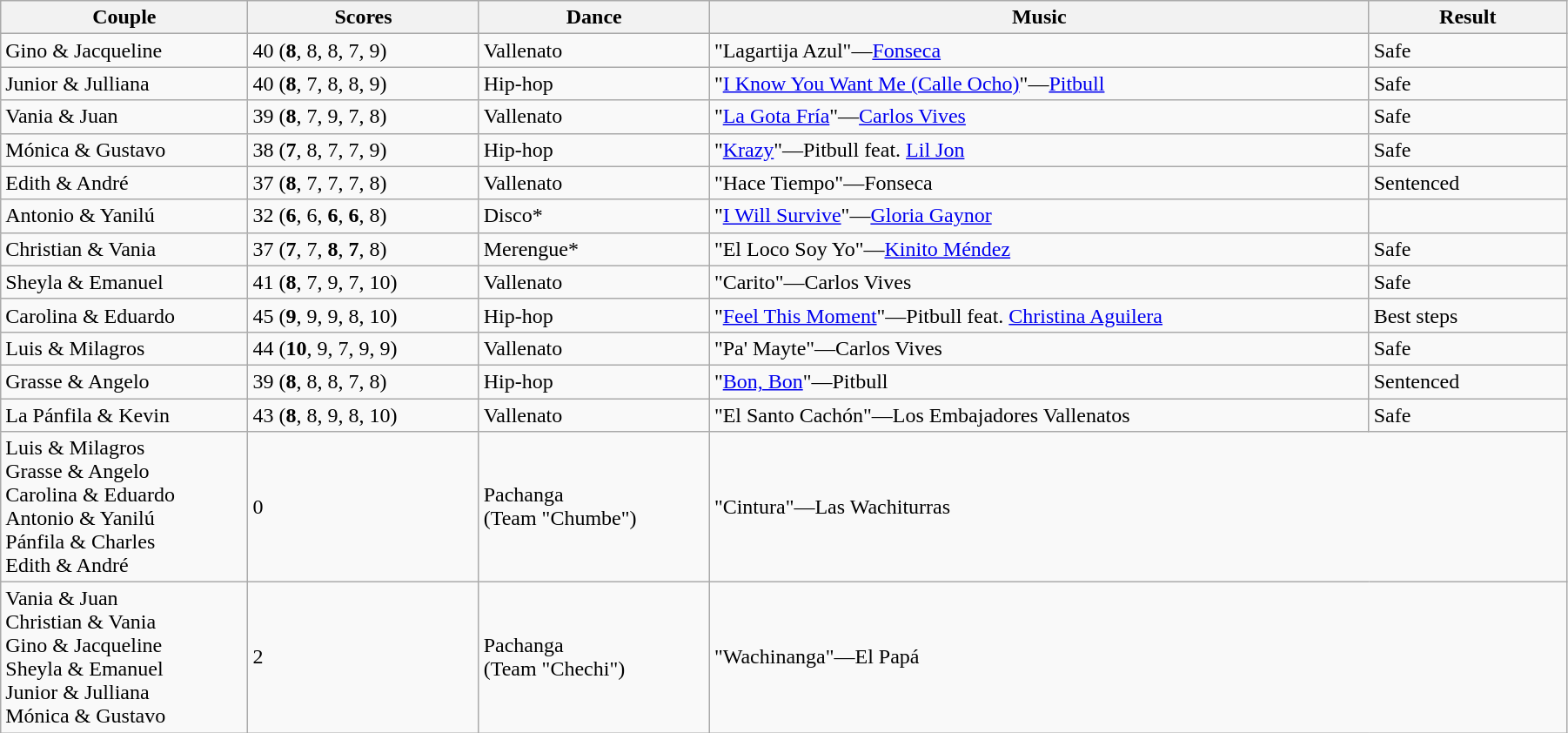<table class="wikitable sortable" style="width:95%; white-space:nowrap">
<tr>
<th style="width:15%;">Couple</th>
<th style="width:14%;">Scores</th>
<th style="width:14%;">Dance</th>
<th style="width:40%;">Music</th>
<th style="width:12%;">Result</th>
</tr>
<tr>
<td>Gino & Jacqueline</td>
<td>40 (<strong>8</strong>, 8, 8, 7, 9)</td>
<td>Vallenato</td>
<td>"Lagartija Azul"—<a href='#'>Fonseca</a></td>
<td>Safe</td>
</tr>
<tr>
<td>Junior & Julliana</td>
<td>40 (<strong>8</strong>, 7, 8, 8, 9)</td>
<td>Hip-hop</td>
<td>"<a href='#'>I Know You Want Me (Calle Ocho)</a>"—<a href='#'>Pitbull</a></td>
<td>Safe</td>
</tr>
<tr>
<td>Vania & Juan</td>
<td>39 (<strong>8</strong>, 7, 9, 7, 8)</td>
<td>Vallenato</td>
<td>"<a href='#'>La Gota Fría</a>"—<a href='#'>Carlos Vives</a></td>
<td>Safe</td>
</tr>
<tr>
<td>Mónica & Gustavo</td>
<td>38 (<strong>7</strong>, 8, 7, 7, 9)</td>
<td>Hip-hop</td>
<td>"<a href='#'>Krazy</a>"—Pitbull feat. <a href='#'>Lil Jon</a></td>
<td>Safe</td>
</tr>
<tr>
<td>Edith & André</td>
<td>37 (<strong>8</strong>, 7, 7, 7, 8)</td>
<td>Vallenato</td>
<td>"Hace Tiempo"—Fonseca</td>
<td>Sentenced</td>
</tr>
<tr>
<td>Antonio & Yanilú</td>
<td>32 (<strong>6</strong>, 6, <strong>6</strong>, <strong>6</strong>, 8)</td>
<td>Disco*</td>
<td>"<a href='#'>I Will Survive</a>"—<a href='#'>Gloria Gaynor</a></td>
<td></td>
</tr>
<tr>
<td>Christian & Vania</td>
<td>37 (<strong>7</strong>, 7, <strong>8</strong>, <strong>7</strong>, 8)</td>
<td>Merengue*</td>
<td>"El Loco Soy Yo"—<a href='#'>Kinito Méndez</a></td>
<td>Safe</td>
</tr>
<tr>
<td>Sheyla & Emanuel</td>
<td>41 (<strong>8</strong>, 7, 9, 7, 10)</td>
<td>Vallenato</td>
<td>"Carito"—Carlos Vives</td>
<td>Safe</td>
</tr>
<tr>
<td>Carolina & Eduardo</td>
<td>45 (<strong>9</strong>, 9, 9, 8, 10)</td>
<td>Hip-hop</td>
<td>"<a href='#'>Feel This Moment</a>"—Pitbull feat. <a href='#'>Christina Aguilera</a></td>
<td>Best steps</td>
</tr>
<tr>
<td>Luis & Milagros</td>
<td>44 (<strong>10</strong>, 9, 7, 9, 9)</td>
<td>Vallenato</td>
<td>"Pa' Mayte"—Carlos Vives</td>
<td>Safe</td>
</tr>
<tr>
<td>Grasse & Angelo</td>
<td>39 (<strong>8</strong>, 8, 8, 7, 8)</td>
<td>Hip-hop</td>
<td>"<a href='#'>Bon, Bon</a>"—Pitbull</td>
<td>Sentenced</td>
</tr>
<tr>
<td>La Pánfila & Kevin</td>
<td>43 (<strong>8</strong>, 8, 9, 8, 10)</td>
<td>Vallenato</td>
<td>"El Santo Cachón"—Los Embajadores Vallenatos</td>
<td>Safe</td>
</tr>
<tr>
<td>Luis & Milagros<br>Grasse & Angelo<br>Carolina & Eduardo<br>Antonio & Yanilú<br>Pánfila & Charles<br>Edith & André</td>
<td>0</td>
<td>Pachanga<br>(Team "Chumbe")</td>
<td colspan="2">"Cintura"—Las Wachiturras</td>
</tr>
<tr>
<td>Vania & Juan<br>Christian & Vania<br>Gino & Jacqueline<br>Sheyla & Emanuel<br>Junior & Julliana<br>Mónica & Gustavo</td>
<td>2</td>
<td>Pachanga<br>(Team "Chechi")</td>
<td colspan="2">"Wachinanga"—El Papá</td>
</tr>
</table>
